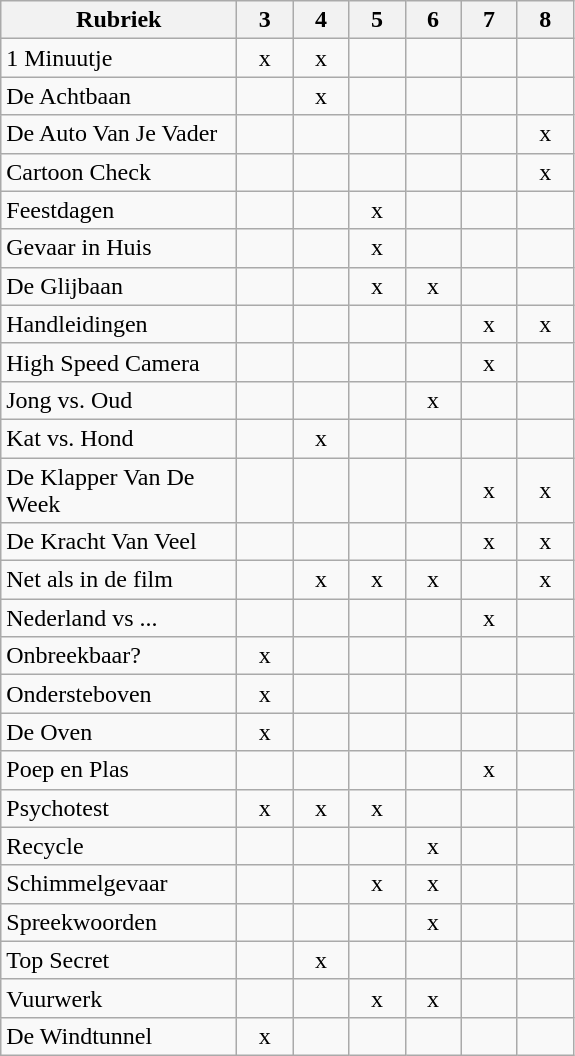<table class="wikitable">
<tr valign="bottom">
<th style="width:150px">Rubriek</th>
<th style="width:30px">3</th>
<th style="width:30px">4</th>
<th style="width:30px">5</th>
<th style="width:30px">6</th>
<th style="width:30px">7</th>
<th style="width:30px">8</th>
</tr>
<tr>
<td>1 Minuutje</td>
<td style="text-align:center;">x</td>
<td style="text-align:center;">x</td>
<td></td>
<td></td>
<td></td>
<td></td>
</tr>
<tr>
<td>De Achtbaan</td>
<td></td>
<td style="text-align:center;">x</td>
<td></td>
<td></td>
<td></td>
<td></td>
</tr>
<tr>
<td>De Auto Van Je Vader</td>
<td></td>
<td></td>
<td></td>
<td></td>
<td></td>
<td style="text-align:center;">x</td>
</tr>
<tr>
<td>Cartoon Check</td>
<td></td>
<td></td>
<td></td>
<td></td>
<td></td>
<td style="text-align:center;">x</td>
</tr>
<tr>
<td>Feestdagen</td>
<td></td>
<td></td>
<td style="text-align:center;">x</td>
<td></td>
<td></td>
<td></td>
</tr>
<tr>
<td>Gevaar in Huis</td>
<td></td>
<td></td>
<td style="text-align:center;">x</td>
<td></td>
<td></td>
<td></td>
</tr>
<tr>
<td>De Glijbaan</td>
<td></td>
<td></td>
<td style="text-align:center;">x</td>
<td style="text-align:center;">x</td>
<td></td>
<td></td>
</tr>
<tr>
<td>Handleidingen</td>
<td></td>
<td></td>
<td></td>
<td></td>
<td style="text-align:center;">x</td>
<td style="text-align:center;">x</td>
</tr>
<tr>
<td>High Speed Camera</td>
<td></td>
<td></td>
<td></td>
<td></td>
<td style="text-align:center;">x</td>
<td></td>
</tr>
<tr>
<td>Jong vs. Oud</td>
<td></td>
<td></td>
<td></td>
<td style="text-align:center;">x</td>
<td></td>
<td></td>
</tr>
<tr>
<td>Kat vs. Hond</td>
<td></td>
<td style="text-align:center;">x</td>
<td></td>
<td></td>
<td></td>
<td></td>
</tr>
<tr>
<td>De Klapper Van De Week</td>
<td></td>
<td></td>
<td></td>
<td></td>
<td style="text-align:center;">x</td>
<td style="text-align:center;">x</td>
</tr>
<tr>
<td>De Kracht Van Veel</td>
<td></td>
<td></td>
<td></td>
<td></td>
<td style="text-align:center;">x</td>
<td style="text-align:center;">x</td>
</tr>
<tr>
<td>Net als in de film</td>
<td></td>
<td style="text-align:center;">x</td>
<td style="text-align:center;">x</td>
<td style="text-align:center;">x</td>
<td></td>
<td style="text-align:center;">x</td>
</tr>
<tr>
<td>Nederland vs ...</td>
<td></td>
<td></td>
<td></td>
<td></td>
<td style="text-align:center;">x</td>
<td></td>
</tr>
<tr>
<td>Onbreekbaar?</td>
<td style="text-align:center;">x</td>
<td></td>
<td></td>
<td></td>
<td></td>
<td></td>
</tr>
<tr>
<td>Ondersteboven</td>
<td style="text-align:center;">x</td>
<td></td>
<td></td>
<td></td>
<td></td>
<td></td>
</tr>
<tr>
<td>De Oven</td>
<td style="text-align:center;">x</td>
<td></td>
<td></td>
<td></td>
<td></td>
<td></td>
</tr>
<tr>
<td>Poep en Plas</td>
<td></td>
<td></td>
<td></td>
<td></td>
<td style="text-align:center;">x</td>
<td></td>
</tr>
<tr>
<td>Psychotest</td>
<td style="text-align:center;">x</td>
<td style="text-align:center;">x</td>
<td style="text-align:center;">x</td>
<td></td>
<td></td>
<td></td>
</tr>
<tr>
<td>Recycle</td>
<td></td>
<td></td>
<td></td>
<td style="text-align:center;">x</td>
<td></td>
<td></td>
</tr>
<tr>
<td>Schimmelgevaar</td>
<td></td>
<td></td>
<td style="text-align:center;">x</td>
<td style="text-align:center;">x</td>
<td></td>
<td></td>
</tr>
<tr>
<td>Spreekwoorden</td>
<td></td>
<td></td>
<td></td>
<td style="text-align:center;">x</td>
<td></td>
<td></td>
</tr>
<tr>
<td>Top Secret</td>
<td></td>
<td style="text-align:center;">x</td>
<td></td>
<td></td>
<td></td>
<td></td>
</tr>
<tr>
<td>Vuurwerk</td>
<td></td>
<td></td>
<td style="text-align:center;">x</td>
<td style="text-align:center;">x</td>
<td></td>
<td></td>
</tr>
<tr>
<td>De Windtunnel</td>
<td style="text-align:center;">x</td>
<td></td>
<td></td>
<td></td>
<td></td>
<td></td>
</tr>
</table>
